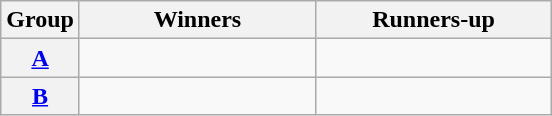<table class=wikitable>
<tr>
<th>Group</th>
<th width=150>Winners</th>
<th width=150>Runners-up</th>
</tr>
<tr>
<th><a href='#'>A</a></th>
<td></td>
<td></td>
</tr>
<tr>
<th><a href='#'>B</a></th>
<td></td>
<td></td>
</tr>
</table>
